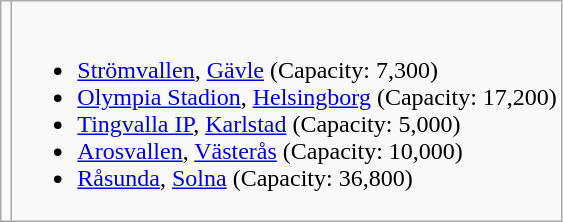<table class="wikitable">
<tr>
<td valign=top><br></td>
<td valign=top><br><ul><li><a href='#'>Strömvallen</a>, <a href='#'>Gävle</a> (Capacity: 7,300)</li><li><a href='#'>Olympia Stadion</a>, <a href='#'>Helsingborg</a> (Capacity: 17,200)</li><li><a href='#'>Tingvalla IP</a>, <a href='#'>Karlstad</a> (Capacity: 5,000)</li><li><a href='#'>Arosvallen</a>, <a href='#'>Västerås</a> (Capacity: 10,000)</li><li><a href='#'>Råsunda</a>, <a href='#'>Solna</a> (Capacity: 36,800)</li></ul></td>
</tr>
</table>
